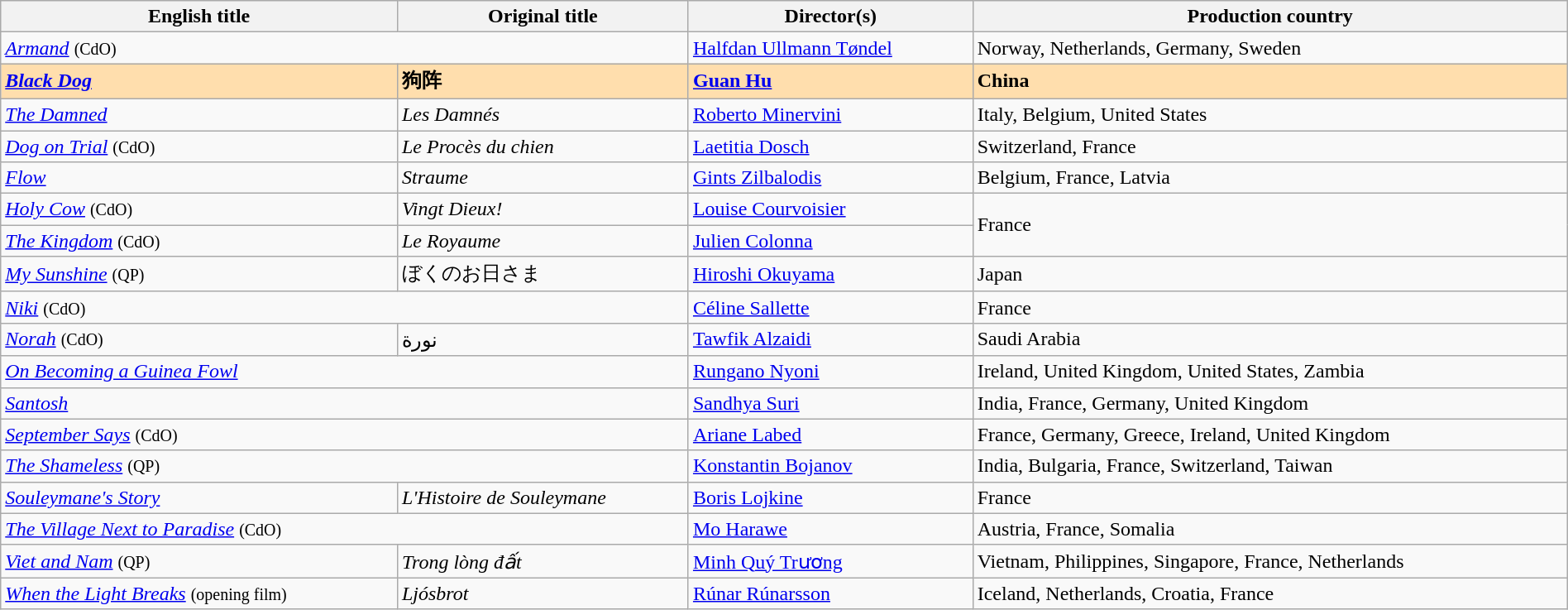<table class="wikitable" style="width:100%; margin-bottom:4px">
<tr>
<th>English title</th>
<th>Original title</th>
<th>Director(s)</th>
<th>Production country</th>
</tr>
<tr>
<td colspan="2"><em><a href='#'>Armand</a></em> <small>(CdO)</small></td>
<td><a href='#'>Halfdan Ullmann Tøndel</a></td>
<td>Norway, Netherlands, Germany, Sweden</td>
</tr>
<tr style="background:#FFDEAD;">
<td><strong><em><a href='#'>Black Dog</a></em></strong></td>
<td><strong>狗阵</strong></td>
<td><strong><a href='#'>Guan Hu</a></strong></td>
<td><strong>China</strong></td>
</tr>
<tr>
<td><em><a href='#'>The Damned</a></em></td>
<td><em>Les Damnés</em></td>
<td><a href='#'>Roberto Minervini</a></td>
<td>Italy, Belgium, United States</td>
</tr>
<tr>
<td><em><a href='#'>Dog on Trial</a></em> <small>(CdO)</small></td>
<td><em>Le Procès du chien</em></td>
<td><a href='#'>Laetitia Dosch</a></td>
<td>Switzerland, France</td>
</tr>
<tr>
<td><em><a href='#'>Flow</a></em></td>
<td><em>Straume</em></td>
<td><a href='#'>Gints Zilbalodis</a></td>
<td>Belgium, France, Latvia</td>
</tr>
<tr>
<td><em><a href='#'>Holy Cow</a></em> <small>(CdO)</small></td>
<td><em>Vingt Dieux!</em></td>
<td><a href='#'>Louise Courvoisier</a></td>
<td rowspan="2">France</td>
</tr>
<tr>
<td><em><a href='#'>The Kingdom</a></em> <small>(CdO)</small></td>
<td><em>Le Royaume</em></td>
<td><a href='#'>Julien Colonna</a></td>
</tr>
<tr>
<td><em><a href='#'>My Sunshine</a></em> <small>(QP)</small></td>
<td>ぼくのお日さま</td>
<td><a href='#'>Hiroshi Okuyama</a></td>
<td>Japan</td>
</tr>
<tr>
<td colspan="2"><em><a href='#'>Niki</a></em> <small>(CdO)</small></td>
<td><a href='#'>Céline Sallette</a></td>
<td>France</td>
</tr>
<tr>
<td><em><a href='#'>Norah</a></em> <small>(CdO)</small></td>
<td>نورة</td>
<td><a href='#'>Tawfik Alzaidi</a></td>
<td>Saudi Arabia</td>
</tr>
<tr>
<td colspan="2"><em><a href='#'>On Becoming a Guinea Fowl</a></em></td>
<td><a href='#'>Rungano Nyoni</a></td>
<td>Ireland, United Kingdom, United States, Zambia</td>
</tr>
<tr>
<td colspan="2"><em><a href='#'>Santosh</a></em></td>
<td><a href='#'>Sandhya Suri</a></td>
<td>India, France, Germany, United Kingdom</td>
</tr>
<tr>
<td colspan="2"><em><a href='#'>September Says</a></em> <small>(CdO)</small></td>
<td><a href='#'>Ariane Labed</a></td>
<td>France, Germany, Greece, Ireland, United Kingdom</td>
</tr>
<tr>
<td colspan="2"><em><a href='#'>The Shameless</a></em> <small>(QP)</small></td>
<td><a href='#'>Konstantin Bojanov</a></td>
<td>India, Bulgaria, France, Switzerland, Taiwan</td>
</tr>
<tr>
<td><em><a href='#'>Souleymane's Story</a></em></td>
<td><em>L'Histoire de Souleymane</em></td>
<td><a href='#'>Boris Lojkine</a></td>
<td>France</td>
</tr>
<tr>
<td colspan="2"><em><a href='#'>The Village Next to Paradise</a></em> <small>(CdO)</small></td>
<td><a href='#'>Mo Harawe</a></td>
<td>Austria, France, Somalia</td>
</tr>
<tr>
<td><em><a href='#'>Viet and Nam</a></em> <small>(QP)</small></td>
<td><em>Trong lòng đất</em></td>
<td><a href='#'>Minh Quý Trương</a></td>
<td>Vietnam, Philippines, Singapore, France, Netherlands</td>
</tr>
<tr>
<td><em><a href='#'>When the Light Breaks</a></em> <small>(opening film)</small></td>
<td><em>Ljósbrot</em></td>
<td><a href='#'>Rúnar Rúnarsson</a></td>
<td>Iceland, Netherlands, Croatia, France</td>
</tr>
</table>
